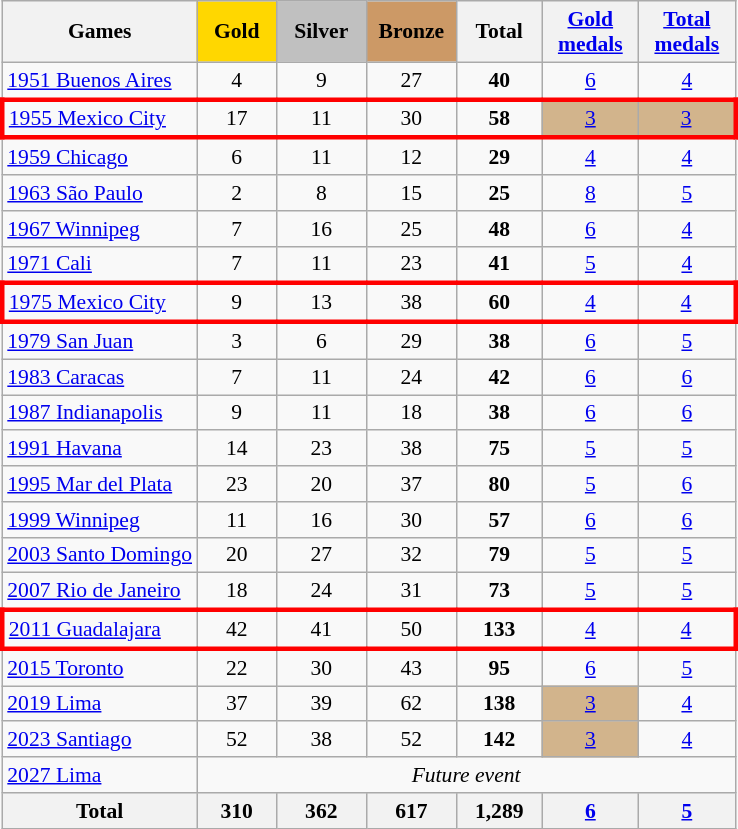<table class="wikitable" style="text-align:center; font-size:90%;">
<tr>
<th>Games</th>
<td style="background:gold; width:3.2em; font-weight:bold;">Gold</td>
<td style="background:silver; width:3.7em; font-weight:bold;">Silver</td>
<td style="background:#c96; width:3.7em; font-weight:bold;">Bronze</td>
<th style="width:3.5em; font-weight:bold;">Total</th>
<th style="width:4em; font-weight:bold;"><a href='#'>Gold medals</a></th>
<th style="width:4em; font-weight:bold;"><a href='#'>Total medals</a></th>
</tr>
<tr>
<td align="left"> <a href='#'>1951 Buenos Aires</a></td>
<td>4</td>
<td>9</td>
<td>27</td>
<td><strong>40</strong></td>
<td><a href='#'>6</a></td>
<td><a href='#'>4</a></td>
</tr>
<tr style="border: 3px solid red">
<td align="left"> <a href='#'>1955 Mexico City</a></td>
<td>17</td>
<td>11</td>
<td>30</td>
<td><strong>58</strong></td>
<td style="background:#D2B48C;"><a href='#'>3</a></td>
<td style="background:#D2B48C;"><a href='#'>3</a></td>
</tr>
<tr>
<td align="left"> <a href='#'>1959 Chicago</a></td>
<td>6</td>
<td>11</td>
<td>12</td>
<td><strong>29</strong></td>
<td><a href='#'>4</a></td>
<td><a href='#'>4</a></td>
</tr>
<tr>
<td align="left"> <a href='#'>1963 São Paulo</a></td>
<td>2</td>
<td>8</td>
<td>15</td>
<td><strong>25</strong></td>
<td><a href='#'>8</a></td>
<td><a href='#'>5</a></td>
</tr>
<tr>
<td align="left"> <a href='#'>1967 Winnipeg</a></td>
<td>7</td>
<td>16</td>
<td>25</td>
<td><strong>48</strong></td>
<td><a href='#'>6</a></td>
<td><a href='#'>4</a></td>
</tr>
<tr>
<td align="left"> <a href='#'>1971 Cali</a></td>
<td>7</td>
<td>11</td>
<td>23</td>
<td><strong>41</strong></td>
<td><a href='#'>5</a></td>
<td><a href='#'>4</a></td>
</tr>
<tr style="border: 3px solid red">
<td align="left"> <a href='#'>1975 Mexico City</a></td>
<td>9</td>
<td>13</td>
<td>38</td>
<td><strong>60</strong></td>
<td><a href='#'>4</a></td>
<td><a href='#'>4</a></td>
</tr>
<tr>
<td align="left"> <a href='#'>1979 San Juan</a></td>
<td>3</td>
<td>6</td>
<td>29</td>
<td><strong>38</strong></td>
<td><a href='#'>6</a></td>
<td><a href='#'>5</a></td>
</tr>
<tr>
<td align="left"> <a href='#'>1983 Caracas</a></td>
<td>7</td>
<td>11</td>
<td>24</td>
<td><strong>42</strong></td>
<td><a href='#'>6</a></td>
<td><a href='#'>6</a></td>
</tr>
<tr>
<td align="left"> <a href='#'>1987 Indianapolis</a></td>
<td>9</td>
<td>11</td>
<td>18</td>
<td><strong>38</strong></td>
<td><a href='#'>6</a></td>
<td><a href='#'>6</a></td>
</tr>
<tr>
<td align="left"> <a href='#'>1991 Havana</a></td>
<td>14</td>
<td>23</td>
<td>38</td>
<td><strong>75</strong></td>
<td><a href='#'>5</a></td>
<td><a href='#'>5</a></td>
</tr>
<tr>
<td align="left"> <a href='#'>1995 Mar del Plata</a></td>
<td>23</td>
<td>20</td>
<td>37</td>
<td><strong>80</strong></td>
<td><a href='#'>5</a></td>
<td><a href='#'>6</a></td>
</tr>
<tr>
<td align="left"> <a href='#'>1999 Winnipeg</a></td>
<td>11</td>
<td>16</td>
<td>30</td>
<td><strong>57</strong></td>
<td><a href='#'>6</a></td>
<td><a href='#'>6</a></td>
</tr>
<tr>
<td align="left"> <a href='#'>2003 Santo Domingo</a></td>
<td>20</td>
<td>27</td>
<td>32</td>
<td><strong>79</strong></td>
<td><a href='#'>5</a></td>
<td><a href='#'>5</a></td>
</tr>
<tr>
<td align="left"> <a href='#'>2007 Rio de Janeiro</a></td>
<td>18</td>
<td>24</td>
<td>31</td>
<td><strong>73</strong></td>
<td><a href='#'>5</a></td>
<td><a href='#'>5</a></td>
</tr>
<tr style="border: 3px solid red">
<td align="left"> <a href='#'>2011 Guadalajara</a></td>
<td>42</td>
<td>41</td>
<td>50</td>
<td><strong>133</strong></td>
<td><a href='#'>4</a></td>
<td><a href='#'>4</a></td>
</tr>
<tr>
<td align="left"> <a href='#'>2015 Toronto</a></td>
<td>22</td>
<td>30</td>
<td>43</td>
<td><strong>95</strong></td>
<td><a href='#'>6</a></td>
<td><a href='#'>5</a></td>
</tr>
<tr>
<td align="left"> <a href='#'>2019 Lima</a></td>
<td>37</td>
<td>39</td>
<td>62</td>
<td><strong>138</strong></td>
<td style="background:#D2B48C;"><a href='#'>3</a></td>
<td><a href='#'>4</a></td>
</tr>
<tr>
<td align="left"> <a href='#'>2023 Santiago</a></td>
<td>52</td>
<td>38</td>
<td>52</td>
<td><strong>142</strong></td>
<td style="background:#D2B48C;"><a href='#'>3</a></td>
<td><a href='#'>4</a></td>
</tr>
<tr>
<td align="left"> <a href='#'>2027 Lima</a></td>
<td colspan="6" style="text-align:center;"><em>Future event</em></td>
</tr>
<tr>
<th>Total</th>
<th>310</th>
<th>362</th>
<th>617</th>
<th>1,289</th>
<th><a href='#'>6</a></th>
<th><a href='#'>5</a></th>
</tr>
</table>
